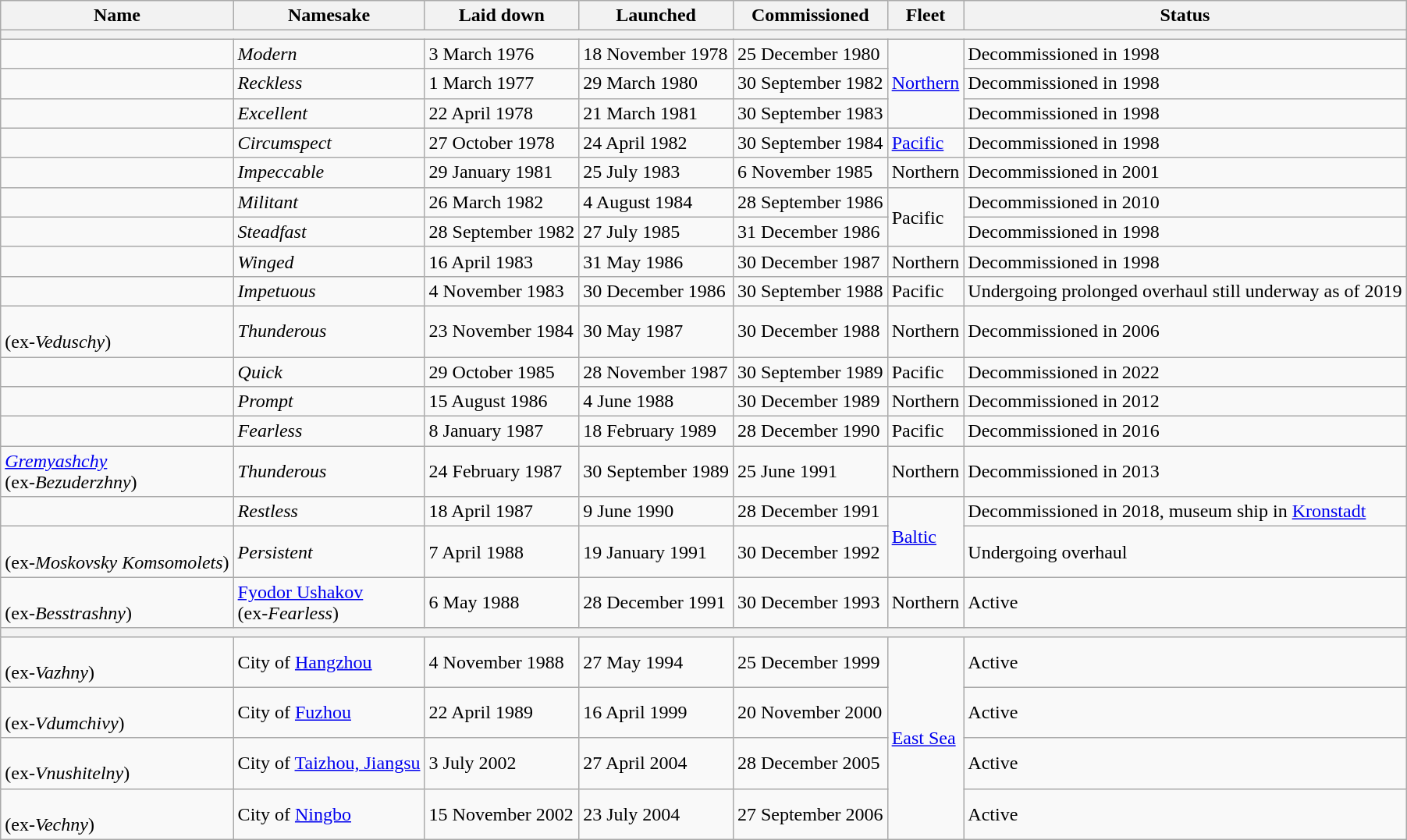<table class="wikitable">
<tr>
<th>Name</th>
<th>Namesake</th>
<th>Laid down</th>
<th>Launched</th>
<th>Commissioned</th>
<th>Fleet</th>
<th>Status</th>
</tr>
<tr>
<th colspan=7></th>
</tr>
<tr>
<td></td>
<td><em>Modern</em></td>
<td>3 March 1976</td>
<td>18 November 1978</td>
<td>25 December 1980</td>
<td rowspan="3"><a href='#'>Northern</a></td>
<td>Decommissioned in 1998</td>
</tr>
<tr>
<td></td>
<td><em>Reckless</em></td>
<td>1 March 1977</td>
<td>29 March 1980</td>
<td>30 September 1982</td>
<td>Decommissioned in 1998</td>
</tr>
<tr>
<td></td>
<td><em>Excellent</em></td>
<td>22 April 1978</td>
<td>21 March 1981</td>
<td>30 September 1983</td>
<td>Decommissioned in 1998</td>
</tr>
<tr>
<td></td>
<td><em>Circumspect</em></td>
<td>27 October 1978</td>
<td>24 April 1982</td>
<td>30 September 1984</td>
<td><a href='#'>Pacific</a></td>
<td>Decommissioned in 1998</td>
</tr>
<tr>
<td></td>
<td><em>Impeccable</em></td>
<td>29 January 1981</td>
<td>25 July 1983</td>
<td>6 November 1985</td>
<td>Northern</td>
<td>Decommissioned in 2001</td>
</tr>
<tr>
<td></td>
<td><em>Militant</em></td>
<td>26 March 1982</td>
<td>4 August 1984</td>
<td>28 September 1986</td>
<td rowspan="2">Pacific</td>
<td>Decommissioned in 2010</td>
</tr>
<tr>
<td></td>
<td><em>Steadfast</em></td>
<td>28 September 1982</td>
<td>27 July 1985</td>
<td>31 December 1986</td>
<td>Decommissioned in 1998</td>
</tr>
<tr>
<td></td>
<td><em>Winged</em></td>
<td>16 April 1983</td>
<td>31 May 1986</td>
<td>30 December 1987</td>
<td>Northern</td>
<td>Decommissioned in 1998</td>
</tr>
<tr>
<td></td>
<td><em>Impetuous</em></td>
<td>4 November 1983</td>
<td>30 December 1986</td>
<td>30 September 1988</td>
<td>Pacific</td>
<td>Undergoing prolonged overhaul still underway as of 2019</td>
</tr>
<tr>
<td><br>(ex-<em>Veduschy</em>)</td>
<td><em>Thunderous</em></td>
<td>23 November 1984</td>
<td>30 May 1987</td>
<td>30 December 1988</td>
<td>Northern</td>
<td>Decommissioned in 2006</td>
</tr>
<tr>
<td></td>
<td><em>Quick</em></td>
<td>29 October 1985</td>
<td>28 November 1987</td>
<td>30 September 1989</td>
<td>Pacific</td>
<td>Decommissioned in 2022</td>
</tr>
<tr>
<td></td>
<td><em>Prompt</em></td>
<td>15 August 1986</td>
<td>4 June 1988</td>
<td>30 December 1989</td>
<td>Northern</td>
<td>Decommissioned in 2012</td>
</tr>
<tr>
<td></td>
<td><em>Fearless</em></td>
<td>8 January 1987</td>
<td>18 February 1989</td>
<td>28 December 1990</td>
<td>Pacific</td>
<td>Decommissioned in 2016</td>
</tr>
<tr>
<td><a href='#'><em>Gremyashchy</em></a><br>(ex-<em>Bezuderzhny</em>)</td>
<td><em>Thunderous</em></td>
<td>24 February 1987</td>
<td>30 September 1989</td>
<td>25 June 1991</td>
<td>Northern</td>
<td>Decommissioned in 2013</td>
</tr>
<tr>
<td></td>
<td><em>Restless</em></td>
<td>18 April 1987</td>
<td>9 June 1990</td>
<td>28 December 1991</td>
<td rowspan="2"><a href='#'>Baltic</a></td>
<td>Decommissioned in 2018, museum ship in <a href='#'>Kronstadt</a></td>
</tr>
<tr>
<td><br>(ex-<em>Moskovsky Komsomolets</em>)</td>
<td><em>Persistent</em></td>
<td>7 April 1988</td>
<td>19 January 1991</td>
<td>30 December 1992</td>
<td>Undergoing overhaul</td>
</tr>
<tr>
<td> <br> (ex-<em>Besstrashny</em>)</td>
<td><a href='#'>Fyodor Ushakov</a> <br> (ex-<em>Fearless</em>)</td>
<td>6 May 1988</td>
<td>28 December 1991</td>
<td>30 December 1993</td>
<td>Northern</td>
<td>Active</td>
</tr>
<tr>
<th colspan=7></th>
</tr>
<tr>
<td><br>(ex-<em>Vazhny</em>)</td>
<td>City of <a href='#'>Hangzhou</a></td>
<td>4 November 1988</td>
<td>27 May 1994</td>
<td>25 December 1999</td>
<td rowspan="4"><a href='#'>East Sea</a></td>
<td>Active</td>
</tr>
<tr>
<td><br>(ex-<em>Vdumchivy</em>)</td>
<td>City of <a href='#'>Fuzhou</a></td>
<td>22 April 1989</td>
<td>16 April 1999</td>
<td>20 November 2000</td>
<td>Active</td>
</tr>
<tr>
<td><br>(ex-<em>Vnushitelny</em>)</td>
<td>City of <a href='#'>Taizhou, Jiangsu</a></td>
<td>3 July 2002</td>
<td>27 April 2004</td>
<td>28 December 2005</td>
<td>Active</td>
</tr>
<tr>
<td><br>(ex-<em>Vechny</em>)</td>
<td>City of <a href='#'>Ningbo</a></td>
<td>15 November 2002</td>
<td>23 July 2004</td>
<td>27 September 2006</td>
<td>Active</td>
</tr>
</table>
